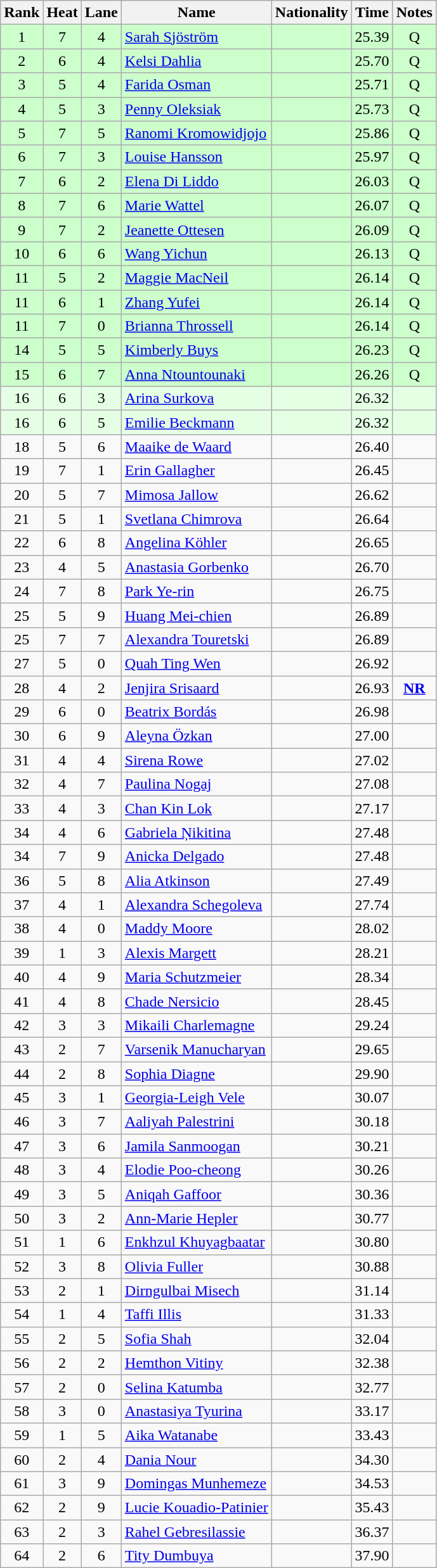<table class="wikitable sortable" style="text-align:center">
<tr>
<th>Rank</th>
<th>Heat</th>
<th>Lane</th>
<th>Name</th>
<th>Nationality</th>
<th>Time</th>
<th>Notes</th>
</tr>
<tr bgcolor=ccffcc>
<td>1</td>
<td>7</td>
<td>4</td>
<td align=left><a href='#'>Sarah Sjöström</a></td>
<td align=left></td>
<td>25.39</td>
<td>Q</td>
</tr>
<tr bgcolor=ccffcc>
<td>2</td>
<td>6</td>
<td>4</td>
<td align=left><a href='#'>Kelsi Dahlia</a></td>
<td align=left></td>
<td>25.70</td>
<td>Q</td>
</tr>
<tr bgcolor=ccffcc>
<td>3</td>
<td>5</td>
<td>4</td>
<td align=left><a href='#'>Farida Osman</a></td>
<td align=left></td>
<td>25.71</td>
<td>Q</td>
</tr>
<tr bgcolor=ccffcc>
<td>4</td>
<td>5</td>
<td>3</td>
<td align=left><a href='#'>Penny Oleksiak</a></td>
<td align=left></td>
<td>25.73</td>
<td>Q</td>
</tr>
<tr bgcolor=ccffcc>
<td>5</td>
<td>7</td>
<td>5</td>
<td align=left><a href='#'>Ranomi Kromowidjojo</a></td>
<td align=left></td>
<td>25.86</td>
<td>Q</td>
</tr>
<tr bgcolor=ccffcc>
<td>6</td>
<td>7</td>
<td>3</td>
<td align=left><a href='#'>Louise Hansson</a></td>
<td align=left></td>
<td>25.97</td>
<td>Q</td>
</tr>
<tr bgcolor=ccffcc>
<td>7</td>
<td>6</td>
<td>2</td>
<td align=left><a href='#'>Elena Di Liddo</a></td>
<td align=left></td>
<td>26.03</td>
<td>Q</td>
</tr>
<tr bgcolor=ccffcc>
<td>8</td>
<td>7</td>
<td>6</td>
<td align=left><a href='#'>Marie Wattel</a></td>
<td align=left></td>
<td>26.07</td>
<td>Q</td>
</tr>
<tr bgcolor=ccffcc>
<td>9</td>
<td>7</td>
<td>2</td>
<td align=left><a href='#'>Jeanette Ottesen</a></td>
<td align=left></td>
<td>26.09</td>
<td>Q</td>
</tr>
<tr bgcolor=ccffcc>
<td>10</td>
<td>6</td>
<td>6</td>
<td align=left><a href='#'>Wang Yichun</a></td>
<td align=left></td>
<td>26.13</td>
<td>Q</td>
</tr>
<tr bgcolor=ccffcc>
<td>11</td>
<td>5</td>
<td>2</td>
<td align=left><a href='#'>Maggie MacNeil</a></td>
<td align=left></td>
<td>26.14</td>
<td>Q</td>
</tr>
<tr bgcolor=ccffcc>
<td>11</td>
<td>6</td>
<td>1</td>
<td align=left><a href='#'>Zhang Yufei</a></td>
<td align=left></td>
<td>26.14</td>
<td>Q</td>
</tr>
<tr bgcolor=ccffcc>
<td>11</td>
<td>7</td>
<td>0</td>
<td align=left><a href='#'>Brianna Throssell</a></td>
<td align=left></td>
<td>26.14</td>
<td>Q</td>
</tr>
<tr bgcolor=ccffcc>
<td>14</td>
<td>5</td>
<td>5</td>
<td align=left><a href='#'>Kimberly Buys</a></td>
<td align=left></td>
<td>26.23</td>
<td>Q</td>
</tr>
<tr bgcolor=ccffcc>
<td>15</td>
<td>6</td>
<td>7</td>
<td align=left><a href='#'>Anna Ntountounaki</a></td>
<td align=left></td>
<td>26.26</td>
<td>Q</td>
</tr>
<tr bgcolor=e5ffe5>
<td>16</td>
<td>6</td>
<td>3</td>
<td align=left><a href='#'>Arina Surkova</a></td>
<td align=left></td>
<td>26.32</td>
<td></td>
</tr>
<tr bgcolor=e5ffe5>
<td>16</td>
<td>6</td>
<td>5</td>
<td align=left><a href='#'>Emilie Beckmann</a></td>
<td align=left></td>
<td>26.32</td>
<td></td>
</tr>
<tr>
<td>18</td>
<td>5</td>
<td>6</td>
<td align=left><a href='#'>Maaike de Waard</a></td>
<td align=left></td>
<td>26.40</td>
<td></td>
</tr>
<tr>
<td>19</td>
<td>7</td>
<td>1</td>
<td align=left><a href='#'>Erin Gallagher</a></td>
<td align=left></td>
<td>26.45</td>
<td></td>
</tr>
<tr>
<td>20</td>
<td>5</td>
<td>7</td>
<td align=left><a href='#'>Mimosa Jallow</a></td>
<td align=left></td>
<td>26.62</td>
<td></td>
</tr>
<tr>
<td>21</td>
<td>5</td>
<td>1</td>
<td align=left><a href='#'>Svetlana Chimrova</a></td>
<td align=left></td>
<td>26.64</td>
<td></td>
</tr>
<tr>
<td>22</td>
<td>6</td>
<td>8</td>
<td align=left><a href='#'>Angelina Köhler</a></td>
<td align=left></td>
<td>26.65</td>
<td></td>
</tr>
<tr>
<td>23</td>
<td>4</td>
<td>5</td>
<td align=left><a href='#'>Anastasia Gorbenko</a></td>
<td align=left></td>
<td>26.70</td>
<td></td>
</tr>
<tr>
<td>24</td>
<td>7</td>
<td>8</td>
<td align=left><a href='#'>Park Ye-rin</a></td>
<td align=left></td>
<td>26.75</td>
<td></td>
</tr>
<tr>
<td>25</td>
<td>5</td>
<td>9</td>
<td align=left><a href='#'>Huang Mei-chien</a></td>
<td align=left></td>
<td>26.89</td>
<td></td>
</tr>
<tr>
<td>25</td>
<td>7</td>
<td>7</td>
<td align=left><a href='#'>Alexandra Touretski</a></td>
<td align=left></td>
<td>26.89</td>
<td></td>
</tr>
<tr>
<td>27</td>
<td>5</td>
<td>0</td>
<td align=left><a href='#'>Quah Ting Wen</a></td>
<td align=left></td>
<td>26.92</td>
<td></td>
</tr>
<tr>
<td>28</td>
<td>4</td>
<td>2</td>
<td align=left><a href='#'>Jenjira Srisaard</a></td>
<td align=left></td>
<td>26.93</td>
<td><strong><a href='#'>NR</a></strong></td>
</tr>
<tr>
<td>29</td>
<td>6</td>
<td>0</td>
<td align=left><a href='#'>Beatrix Bordás</a></td>
<td align=left></td>
<td>26.98</td>
<td></td>
</tr>
<tr>
<td>30</td>
<td>6</td>
<td>9</td>
<td align=left><a href='#'>Aleyna Özkan</a></td>
<td align=left></td>
<td>27.00</td>
<td></td>
</tr>
<tr>
<td>31</td>
<td>4</td>
<td>4</td>
<td align=left><a href='#'>Sirena Rowe</a></td>
<td align=left></td>
<td>27.02</td>
<td></td>
</tr>
<tr>
<td>32</td>
<td>4</td>
<td>7</td>
<td align=left><a href='#'>Paulina Nogaj</a></td>
<td align=left></td>
<td>27.08</td>
<td></td>
</tr>
<tr>
<td>33</td>
<td>4</td>
<td>3</td>
<td align=left><a href='#'>Chan Kin Lok</a></td>
<td align=left></td>
<td>27.17</td>
<td></td>
</tr>
<tr>
<td>34</td>
<td>4</td>
<td>6</td>
<td align=left><a href='#'>Gabriela Ņikitina</a></td>
<td align=left></td>
<td>27.48</td>
<td></td>
</tr>
<tr>
<td>34</td>
<td>7</td>
<td>9</td>
<td align=left><a href='#'>Anicka Delgado</a></td>
<td align=left></td>
<td>27.48</td>
<td></td>
</tr>
<tr>
<td>36</td>
<td>5</td>
<td>8</td>
<td align=left><a href='#'>Alia Atkinson</a></td>
<td align=left></td>
<td>27.49</td>
<td></td>
</tr>
<tr>
<td>37</td>
<td>4</td>
<td>1</td>
<td align=left><a href='#'>Alexandra Schegoleva</a></td>
<td align=left></td>
<td>27.74</td>
<td></td>
</tr>
<tr>
<td>38</td>
<td>4</td>
<td>0</td>
<td align=left><a href='#'>Maddy Moore</a></td>
<td align=left></td>
<td>28.02</td>
<td></td>
</tr>
<tr>
<td>39</td>
<td>1</td>
<td>3</td>
<td align=left><a href='#'>Alexis Margett</a></td>
<td align=left></td>
<td>28.21</td>
<td></td>
</tr>
<tr>
<td>40</td>
<td>4</td>
<td>9</td>
<td align=left><a href='#'>Maria Schutzmeier</a></td>
<td align=left></td>
<td>28.34</td>
<td></td>
</tr>
<tr>
<td>41</td>
<td>4</td>
<td>8</td>
<td align=left><a href='#'>Chade Nersicio</a></td>
<td align=left></td>
<td>28.45</td>
<td></td>
</tr>
<tr>
<td>42</td>
<td>3</td>
<td>3</td>
<td align=left><a href='#'>Mikaili Charlemagne</a></td>
<td align=left></td>
<td>29.24</td>
<td></td>
</tr>
<tr>
<td>43</td>
<td>2</td>
<td>7</td>
<td align=left><a href='#'>Varsenik Manucharyan</a></td>
<td align=left></td>
<td>29.65</td>
<td></td>
</tr>
<tr>
<td>44</td>
<td>2</td>
<td>8</td>
<td align=left><a href='#'>Sophia Diagne</a></td>
<td align=left></td>
<td>29.90</td>
<td></td>
</tr>
<tr>
<td>45</td>
<td>3</td>
<td>1</td>
<td align=left><a href='#'>Georgia-Leigh Vele</a></td>
<td align=left></td>
<td>30.07</td>
<td></td>
</tr>
<tr>
<td>46</td>
<td>3</td>
<td>7</td>
<td align=left><a href='#'>Aaliyah Palestrini</a></td>
<td align=left></td>
<td>30.18</td>
<td></td>
</tr>
<tr>
<td>47</td>
<td>3</td>
<td>6</td>
<td align=left><a href='#'>Jamila Sanmoogan</a></td>
<td align=left></td>
<td>30.21</td>
<td></td>
</tr>
<tr>
<td>48</td>
<td>3</td>
<td>4</td>
<td align=left><a href='#'>Elodie Poo-cheong</a></td>
<td align=left></td>
<td>30.26</td>
<td></td>
</tr>
<tr>
<td>49</td>
<td>3</td>
<td>5</td>
<td align=left><a href='#'>Aniqah Gaffoor</a></td>
<td align=left></td>
<td>30.36</td>
<td></td>
</tr>
<tr>
<td>50</td>
<td>3</td>
<td>2</td>
<td align=left><a href='#'>Ann-Marie Hepler</a></td>
<td align=left></td>
<td>30.77</td>
<td></td>
</tr>
<tr>
<td>51</td>
<td>1</td>
<td>6</td>
<td align=left><a href='#'>Enkhzul Khuyagbaatar</a></td>
<td align=left></td>
<td>30.80</td>
<td></td>
</tr>
<tr>
<td>52</td>
<td>3</td>
<td>8</td>
<td align=left><a href='#'>Olivia Fuller</a></td>
<td align=left></td>
<td>30.88</td>
<td></td>
</tr>
<tr>
<td>53</td>
<td>2</td>
<td>1</td>
<td align=left><a href='#'>Dirngulbai Misech</a></td>
<td align=left></td>
<td>31.14</td>
<td></td>
</tr>
<tr>
<td>54</td>
<td>1</td>
<td>4</td>
<td align=left><a href='#'>Taffi Illis</a></td>
<td align=left></td>
<td>31.33</td>
<td></td>
</tr>
<tr>
<td>55</td>
<td>2</td>
<td>5</td>
<td align=left><a href='#'>Sofia Shah</a></td>
<td align=left></td>
<td>32.04</td>
<td></td>
</tr>
<tr>
<td>56</td>
<td>2</td>
<td>2</td>
<td align=left><a href='#'>Hemthon Vitiny</a></td>
<td align=left></td>
<td>32.38</td>
<td></td>
</tr>
<tr>
<td>57</td>
<td>2</td>
<td>0</td>
<td align=left><a href='#'>Selina Katumba</a></td>
<td align=left></td>
<td>32.77</td>
<td></td>
</tr>
<tr>
<td>58</td>
<td>3</td>
<td>0</td>
<td align=left><a href='#'>Anastasiya Tyurina</a></td>
<td align=left></td>
<td>33.17</td>
<td></td>
</tr>
<tr>
<td>59</td>
<td>1</td>
<td>5</td>
<td align=left><a href='#'>Aika Watanabe</a></td>
<td align=left></td>
<td>33.43</td>
<td></td>
</tr>
<tr>
<td>60</td>
<td>2</td>
<td>4</td>
<td align=left><a href='#'>Dania Nour</a></td>
<td align=left></td>
<td>34.30</td>
<td></td>
</tr>
<tr>
<td>61</td>
<td>3</td>
<td>9</td>
<td align=left><a href='#'>Domingas Munhemeze</a></td>
<td align=left></td>
<td>34.53</td>
<td></td>
</tr>
<tr>
<td>62</td>
<td>2</td>
<td>9</td>
<td align=left><a href='#'>Lucie Kouadio-Patinier</a></td>
<td align=left></td>
<td>35.43</td>
<td></td>
</tr>
<tr>
<td>63</td>
<td>2</td>
<td>3</td>
<td align=left><a href='#'>Rahel Gebresilassie</a></td>
<td align=left></td>
<td>36.37</td>
<td></td>
</tr>
<tr>
<td>64</td>
<td>2</td>
<td>6</td>
<td align=left><a href='#'>Tity Dumbuya</a></td>
<td align=left></td>
<td>37.90</td>
<td></td>
</tr>
</table>
